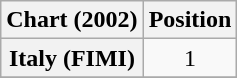<table class="wikitable plainrowheaders sortable" style="text-align:center;">
<tr>
<th>Chart (2002)</th>
<th>Position</th>
</tr>
<tr>
<th scope="row">Italy (FIMI)</th>
<td>1</td>
</tr>
<tr>
</tr>
</table>
